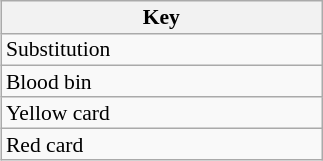<table class="wikitable"  style="width:17%; line-height:100%; font-size:90%; float:right;">
<tr>
<th>Key</th>
</tr>
<tr>
<td>  Substitution</td>
</tr>
<tr>
<td> Blood bin</td>
</tr>
<tr>
<td> Yellow card</td>
</tr>
<tr>
<td> Red card</td>
</tr>
</table>
